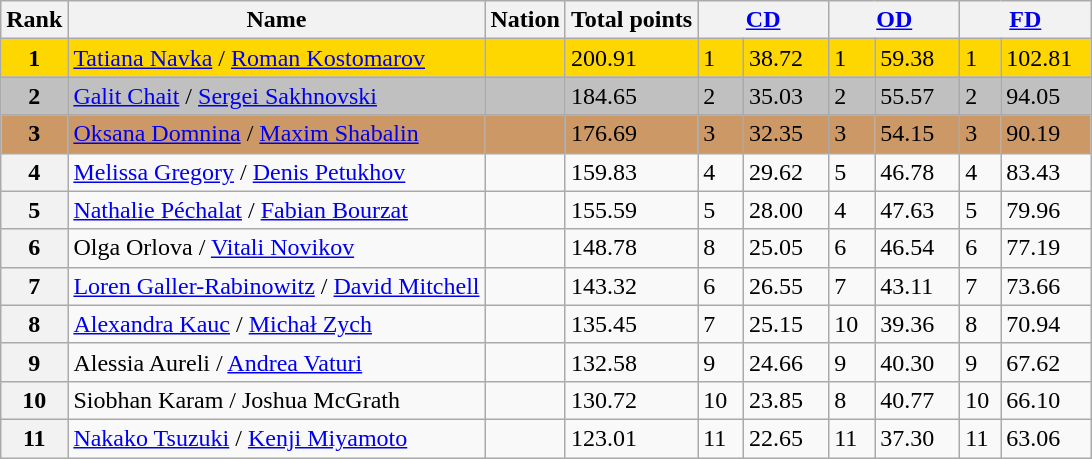<table class="wikitable">
<tr>
<th>Rank</th>
<th>Name</th>
<th>Nation</th>
<th>Total points</th>
<th colspan="2" width="80px"><a href='#'>CD</a></th>
<th colspan="2" width="80px"><a href='#'>OD</a></th>
<th colspan="2" width="80px"><a href='#'>FD</a></th>
</tr>
<tr bgcolor="gold">
<td align="center"><strong>1</strong></td>
<td><a href='#'>Tatiana Navka</a> / <a href='#'>Roman Kostomarov</a></td>
<td></td>
<td>200.91</td>
<td>1</td>
<td>38.72</td>
<td>1</td>
<td>59.38</td>
<td>1</td>
<td>102.81</td>
</tr>
<tr bgcolor="silver">
<td align="center"><strong>2</strong></td>
<td><a href='#'>Galit Chait</a> / <a href='#'>Sergei Sakhnovski</a></td>
<td></td>
<td>184.65</td>
<td>2</td>
<td>35.03</td>
<td>2</td>
<td>55.57</td>
<td>2</td>
<td>94.05</td>
</tr>
<tr bgcolor="cc9966">
<td align="center"><strong>3</strong></td>
<td><a href='#'>Oksana Domnina</a> / <a href='#'>Maxim Shabalin</a></td>
<td></td>
<td>176.69</td>
<td>3</td>
<td>32.35</td>
<td>3</td>
<td>54.15</td>
<td>3</td>
<td>90.19</td>
</tr>
<tr>
<th>4</th>
<td><a href='#'>Melissa Gregory</a> / <a href='#'>Denis Petukhov</a></td>
<td></td>
<td>159.83</td>
<td>4</td>
<td>29.62</td>
<td>5</td>
<td>46.78</td>
<td>4</td>
<td>83.43</td>
</tr>
<tr>
<th>5</th>
<td><a href='#'>Nathalie Péchalat</a> / <a href='#'>Fabian Bourzat</a></td>
<td></td>
<td>155.59</td>
<td>5</td>
<td>28.00</td>
<td>4</td>
<td>47.63</td>
<td>5</td>
<td>79.96</td>
</tr>
<tr>
<th>6</th>
<td>Olga Orlova / <a href='#'>Vitali Novikov</a></td>
<td></td>
<td>148.78</td>
<td>8</td>
<td>25.05</td>
<td>6</td>
<td>46.54</td>
<td>6</td>
<td>77.19</td>
</tr>
<tr>
<th>7</th>
<td><a href='#'>Loren Galler-Rabinowitz</a> / <a href='#'>David Mitchell</a></td>
<td></td>
<td>143.32</td>
<td>6</td>
<td>26.55</td>
<td>7</td>
<td>43.11</td>
<td>7</td>
<td>73.66</td>
</tr>
<tr>
<th>8</th>
<td><a href='#'>Alexandra Kauc</a> / <a href='#'>Michał Zych</a></td>
<td></td>
<td>135.45</td>
<td>7</td>
<td>25.15</td>
<td>10</td>
<td>39.36</td>
<td>8</td>
<td>70.94</td>
</tr>
<tr>
<th>9</th>
<td>Alessia Aureli / <a href='#'>Andrea Vaturi</a></td>
<td></td>
<td>132.58</td>
<td>9</td>
<td>24.66</td>
<td>9</td>
<td>40.30</td>
<td>9</td>
<td>67.62</td>
</tr>
<tr>
<th>10</th>
<td>Siobhan Karam / Joshua McGrath</td>
<td></td>
<td>130.72</td>
<td>10</td>
<td>23.85</td>
<td>8</td>
<td>40.77</td>
<td>10</td>
<td>66.10</td>
</tr>
<tr>
<th>11</th>
<td><a href='#'>Nakako Tsuzuki</a> / <a href='#'>Kenji Miyamoto</a></td>
<td></td>
<td>123.01</td>
<td>11</td>
<td>22.65</td>
<td>11</td>
<td>37.30</td>
<td>11</td>
<td>63.06</td>
</tr>
</table>
